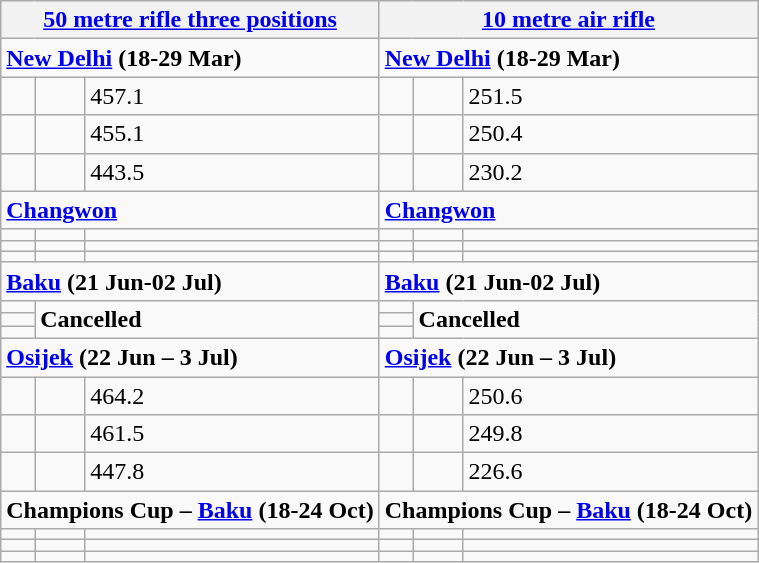<table class="wikitable">
<tr>
<th colspan="3"><a href='#'>50 metre rifle three positions</a></th>
<th colspan="3"><a href='#'>10 metre air rifle</a></th>
</tr>
<tr>
<td colspan="3"><strong><a href='#'>New Delhi</a>  (18-29 Mar)</strong></td>
<td colspan="3"><strong><a href='#'>New Delhi</a>  (18-29 Mar)</strong></td>
</tr>
<tr>
<td></td>
<td></td>
<td>457.1</td>
<td></td>
<td></td>
<td>251.5</td>
</tr>
<tr>
<td></td>
<td></td>
<td>455.1</td>
<td></td>
<td></td>
<td>250.4</td>
</tr>
<tr>
<td></td>
<td></td>
<td>443.5</td>
<td></td>
<td></td>
<td>230.2</td>
</tr>
<tr>
<td colspan="3"><strong><a href='#'>Changwon</a></strong> <strong></strong></td>
<td colspan="3"><strong><a href='#'>Changwon</a></strong> <strong></strong></td>
</tr>
<tr>
<td></td>
<td></td>
<td></td>
<td></td>
<td></td>
<td></td>
</tr>
<tr>
<td></td>
<td></td>
<td></td>
<td></td>
<td></td>
<td></td>
</tr>
<tr>
<td></td>
<td></td>
<td></td>
<td></td>
<td></td>
<td></td>
</tr>
<tr>
<td colspan="3"><strong><a href='#'>Baku</a>  (21 Jun-02 Jul)</strong></td>
<td colspan="3"><strong><a href='#'>Baku</a>  (21 Jun-02 Jul)</strong></td>
</tr>
<tr>
<td></td>
<td colspan="2" rowspan="3"><strong>Cancelled</strong></td>
<td></td>
<td colspan="2" rowspan="3"><strong>Cancelled</strong></td>
</tr>
<tr>
<td></td>
<td></td>
</tr>
<tr>
<td></td>
<td></td>
</tr>
<tr>
<td colspan="3"><strong><a href='#'>Osijek</a>  (22 Jun – 3 Jul) </strong></td>
<td colspan="3"><strong><a href='#'>Osijek</a>  (22 Jun – 3 Jul) </strong></td>
</tr>
<tr>
<td></td>
<td></td>
<td>464.2</td>
<td></td>
<td></td>
<td>250.6</td>
</tr>
<tr>
<td></td>
<td></td>
<td>461.5</td>
<td></td>
<td></td>
<td>249.8</td>
</tr>
<tr>
<td></td>
<td></td>
<td>447.8</td>
<td></td>
<td></td>
<td>226.6</td>
</tr>
<tr>
<td colspan="3"><strong>Champions Cup – <a href='#'>Baku</a>  (18-24 Oct)</strong></td>
<td colspan="3"><strong>Champions Cup – <a href='#'>Baku</a>  (18-24 Oct)</strong></td>
</tr>
<tr>
<td></td>
<td></td>
<td></td>
<td></td>
<td></td>
<td></td>
</tr>
<tr>
<td></td>
<td></td>
<td></td>
<td></td>
<td></td>
<td></td>
</tr>
<tr>
<td></td>
<td></td>
<td></td>
<td></td>
<td></td>
<td></td>
</tr>
</table>
